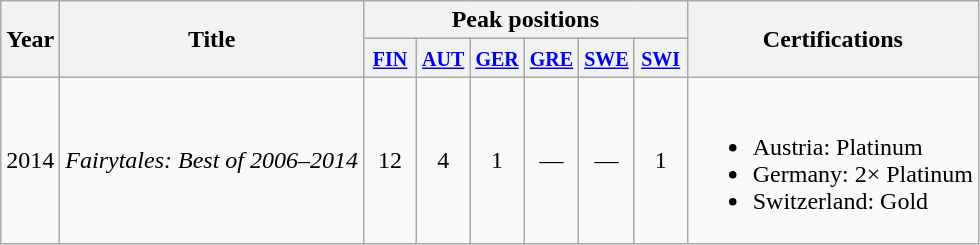<table class="wikitable">
<tr>
<th rowspan="2">Year</th>
<th rowspan="2">Title</th>
<th colspan="6">Peak positions</th>
<th rowspan="2">Certifications</th>
</tr>
<tr>
<th width="28"><small><a href='#'>FIN</a></small><br></th>
<th width="28"><small><a href='#'>AUT</a></small><br></th>
<th width="28"><small><a href='#'>GER</a></small><br></th>
<th width="28"><small><a href='#'>GRE</a></small></th>
<th width="28"><small><a href='#'>SWE</a></small><br></th>
<th width="28"><small><a href='#'>SWI</a></small><br></th>
</tr>
<tr>
<td>2014</td>
<td><em>Fairytales: Best of 2006–2014</em></td>
<td align="center">12<br></td>
<td align="center">4</td>
<td align="center">1</td>
<td align="center">—</td>
<td align="center">—</td>
<td align="center">1</td>
<td><br><ul><li>Austria: Platinum</li><li>Germany: 2× Platinum</li><li>Switzerland: Gold</li></ul></td>
</tr>
</table>
